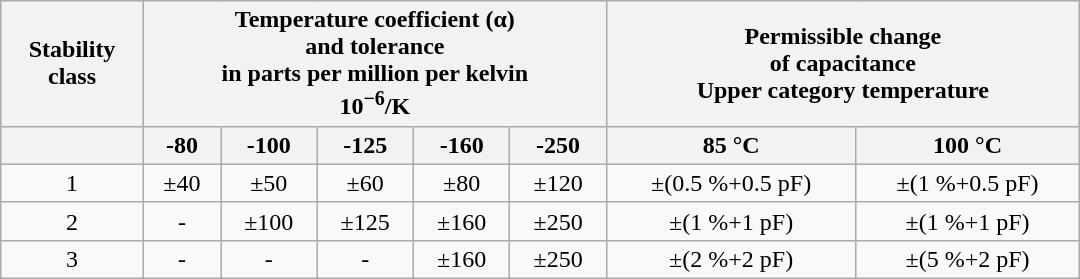<table class="wikitable centered" style="margin:1em auto; text-align:center; width:45em">
<tr class="hintergrundfarbe6">
<th>Stability<br>class</th>
<th colspan="5">Temperature coefficient (α)<br> and tolerance<br> in parts per million per kelvin<br>10<sup>−6</sup>/K</th>
<th colspan="2">Permissible change<br> of capacitance<br> Upper category temperature</th>
</tr>
<tr class="hintergrundfarbe5">
<th></th>
<th>-80</th>
<th>-100</th>
<th>-125</th>
<th>-160</th>
<th>-250</th>
<th>85 °C</th>
<th>100 °C</th>
</tr>
<tr>
<td>1</td>
<td>±40</td>
<td>±50</td>
<td>±60</td>
<td>±80</td>
<td>±120</td>
<td>±(0.5 %+0.5 pF)</td>
<td>±(1 %+0.5 pF)</td>
</tr>
<tr>
<td>2</td>
<td>-</td>
<td>±100</td>
<td>±125</td>
<td>±160</td>
<td>±250</td>
<td>±(1 %+1 pF)</td>
<td>±(1 %+1 pF)</td>
</tr>
<tr>
<td>3</td>
<td>-</td>
<td>-</td>
<td>-</td>
<td>±160</td>
<td>±250</td>
<td>±(2 %+2 pF)</td>
<td>±(5 %+2 pF)</td>
</tr>
</table>
